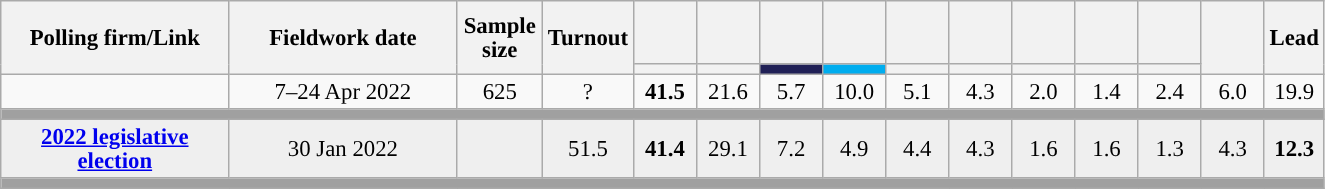<table class="wikitable sortable mw-datatable" style="text-align:center;font-size:95%;line-height:16px;">
<tr style="height:42px;">
<th style="width:145px;" rowspan="2">Polling firm/Link</th>
<th style="width:145px;" rowspan="2">Fieldwork date</th>
<th class="unsortable" style="width:50px;" rowspan="2">Sample size</th>
<th class="unsortable" style="width:45px;" rowspan="2">Turnout</th>
<th class="sortable" style="width:35px;"></th>
<th class="sortable" style="width:35px;"></th>
<th class="sortable" style="width:35px;"></th>
<th class="sortable" style="width:35px;"></th>
<th class="sortable" style="width:35px;"></th>
<th class="sortable" style="width:35px;"></th>
<th class="sortable" style="width:35px;"></th>
<th class="sortable" style="width:35px;"></th>
<th class="sortable" style="width:35px;"></th>
<th class="unsortable" style="width:35px;" rowspan="2"></th>
<th class="unsortable" style="width:30px;" rowspan="2">Lead</th>
</tr>
<tr>
<th class="sortable" style="color:inherit;background:"></th>
<th class="sortable" style="color:inherit;background:"></th>
<th class="sortable" style="color:inherit;background:#202056;"></th>
<th class="sortable" style="color:inherit;background:#00ADEF;"></th>
<th class="sortable" style="color:inherit;background:"></th>
<th class="sortable" style="color:inherit;background:"></th>
<th class="sortable" style="color:inherit;background:"></th>
<th class="sortable" style="color:inherit;background:"></th>
<th class="sortable" style="color:inherit;background:"></th>
</tr>
<tr>
<td></td>
<td>7–24 Apr 2022</td>
<td>625</td>
<td>?</td>
<td><strong>41.5</strong></td>
<td>21.6</td>
<td>5.7</td>
<td>10.0</td>
<td>5.1</td>
<td>4.3</td>
<td>2.0</td>
<td>1.4</td>
<td>2.4</td>
<td>6.0</td>
<td style="background:">19.9</td>
</tr>
<tr>
<td colspan="15" style="background:#A0A0A0"></td>
</tr>
<tr style="background:#EFEFEF">
<td><strong><a href='#'>2022 legislative election</a></strong></td>
<td>30 Jan 2022</td>
<td></td>
<td>51.5</td>
<td><strong>41.4</strong><br></td>
<td>29.1<br></td>
<td>7.2<br></td>
<td>4.9<br></td>
<td>4.4<br></td>
<td>4.3<br></td>
<td>1.6<br></td>
<td>1.6<br></td>
<td>1.3<br></td>
<td>4.3<br></td>
<td style="background:"><strong>12.3</strong></td>
</tr>
<tr>
<td colspan="15" style="background:#A0A0A0"></td>
</tr>
</table>
